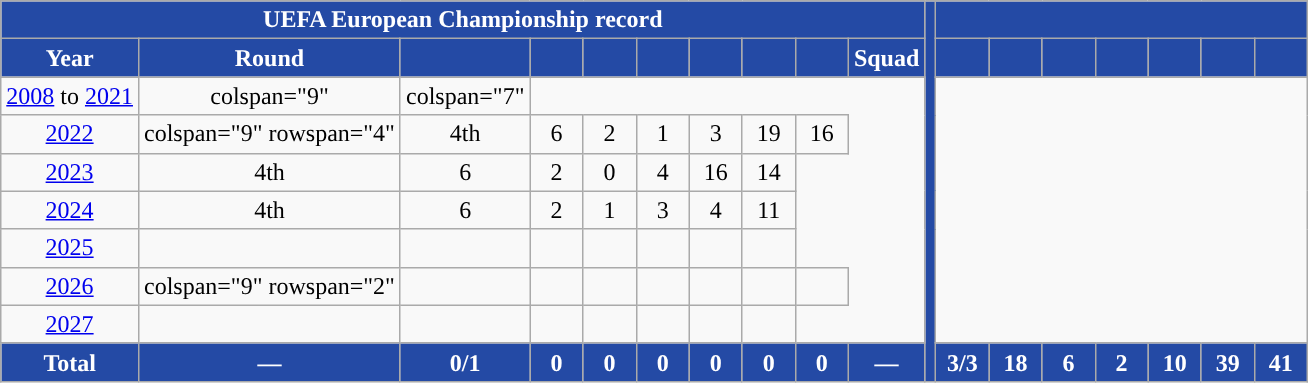<table class="wikitable" style="text-align: center;">
<tr>
<th colspan="10" style="background:#244AA5; color:white; ">UEFA European Championship record</th>
<th rowspan="20" style="background:#244AA5"></th>
<th colspan="7" style="background:#244AA5; color:white; "></th>
</tr>
<tr>
<th style="background:#244AA5; color:white; ">Year</th>
<th style="background:#244AA5; color:white; ">Round</th>
<th width="28" style="background:#244AA5; color:white; "></th>
<th width="28" style="background:#244AA5; color:white; "></th>
<th width="28" style="background:#244AA5; color:white; "></th>
<th width="28" style="background:#244AA5; color:white; "></th>
<th width="28" style="background:#244AA5; color:white; "></th>
<th width="28" style="background:#244AA5; color:white; "></th>
<th width="28" style="background:#244AA5; color:white; "></th>
<th style="background:#244AA5; color:white; ">Squad</th>
<th width="28" style="background:#244AA5; color:white; "></th>
<th width="28" style="background:#244AA5; color:white; "></th>
<th width="28" style="background:#244AA5; color:white; "></th>
<th width="28" style="background:#244AA5; color:white; "></th>
<th width="28" style="background:#244AA5; color:white; "></th>
<th width="28" style="background:#244AA5; color:white; "></th>
<th width="28" style="background:#244AA5; color:white; "></th>
</tr>
<tr>
<td> <a href='#'>2008</a> to  <a href='#'>2021</a></td>
<td>colspan="9" </td>
<td>colspan="7" </td>
</tr>
<tr>
<td> <a href='#'>2022</a></td>
<td>colspan="9" rowspan="4" </td>
<td>4th</td>
<td>6</td>
<td>2</td>
<td>1</td>
<td>3</td>
<td>19</td>
<td>16</td>
</tr>
<tr>
<td> <a href='#'>2023</a></td>
<td>4th</td>
<td>6</td>
<td>2</td>
<td>0</td>
<td>4</td>
<td>16</td>
<td>14</td>
</tr>
<tr>
<td> <a href='#'>2024</a></td>
<td>4th</td>
<td>6</td>
<td>2</td>
<td>1</td>
<td>3</td>
<td>4</td>
<td>11</td>
</tr>
<tr>
<td> <a href='#'>2025</a></td>
<td></td>
<td></td>
<td></td>
<td></td>
<td></td>
<td></td>
<td></td>
</tr>
<tr>
<td> <a href='#'>2026</a></td>
<td>colspan="9" rowspan="2"</td>
<td></td>
<td></td>
<td></td>
<td></td>
<td></td>
<td></td>
<td></td>
</tr>
<tr>
<td> <a href='#'>2027</a></td>
<td></td>
<td></td>
<td></td>
<td></td>
<td></td>
<td></td>
<td></td>
</tr>
<tr>
<th style="background:#244AA5; color:white; ">Total</th>
<th style="background:#244AA5; color:white; ">—</th>
<th style="background:#244AA5; color:white; ">0/1</th>
<th style="background:#244AA5; color:white; ">0</th>
<th style="background:#244AA5; color:white; ">0</th>
<th style="background:#244AA5; color:white; ">0</th>
<th style="background:#244AA5; color:white; ">0</th>
<th style="background:#244AA5; color:white; ">0</th>
<th style="background:#244AA5; color:white; ">0</th>
<th style="background:#244AA5; color:white; ">—</th>
<th style="background:#244AA5; color:white; ">3/3</th>
<th style="background:#244AA5; color:white; ">18</th>
<th style="background:#244AA5; color:white; ">6</th>
<th style="background:#244AA5; color:white; ">2</th>
<th style="background:#244AA5; color:white; ">10</th>
<th style="background:#244AA5; color:white; ">39</th>
<th style="background:#244AA5; color:white; ">41</th>
</tr>
</table>
